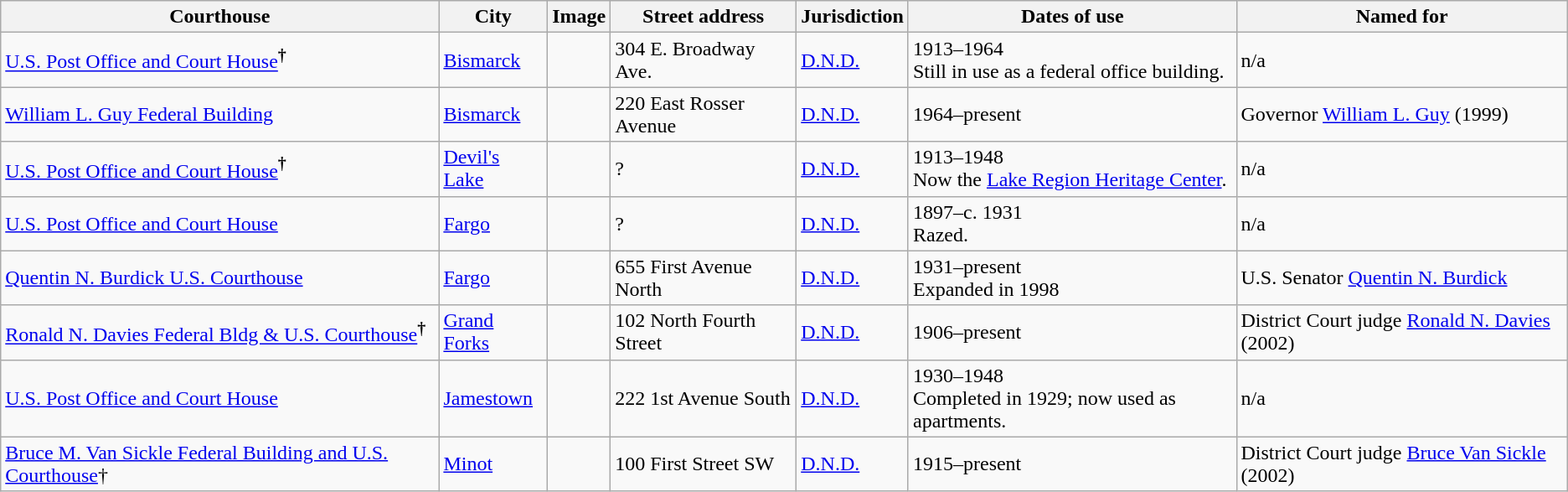<table class="wikitable sortable sticky-header sort-under">
<tr>
<th>Courthouse</th>
<th>City</th>
<th>Image</th>
<th>Street address</th>
<th>Jurisdiction</th>
<th>Dates of use</th>
<th>Named for</th>
</tr>
<tr>
<td><a href='#'>U.S. Post Office and Court House</a><strong><sup>†</sup></strong></td>
<td><a href='#'>Bismarck</a></td>
<td></td>
<td>304 E. Broadway Ave.</td>
<td><a href='#'>D.N.D.</a></td>
<td>1913–1964<br>Still in use as a federal office building.</td>
<td>n/a</td>
</tr>
<tr>
<td><a href='#'>William L. Guy Federal Building</a></td>
<td><a href='#'>Bismarck</a></td>
<td></td>
<td>220 East Rosser Avenue</td>
<td><a href='#'>D.N.D.</a></td>
<td>1964–present</td>
<td>Governor <a href='#'>William L. Guy</a> (1999)</td>
</tr>
<tr>
<td><a href='#'>U.S. Post Office and Court House</a><strong><sup>†</sup></strong></td>
<td><a href='#'>Devil's Lake</a></td>
<td></td>
<td>?</td>
<td><a href='#'>D.N.D.</a></td>
<td>1913–1948<br>Now the <a href='#'>Lake Region Heritage Center</a>.</td>
<td>n/a</td>
</tr>
<tr>
<td><a href='#'>U.S. Post Office and Court House</a></td>
<td><a href='#'>Fargo</a></td>
<td></td>
<td>?</td>
<td><a href='#'>D.N.D.</a></td>
<td>1897–c. 1931<br>Razed.</td>
<td>n/a</td>
</tr>
<tr>
<td><a href='#'>Quentin N. Burdick U.S. Courthouse</a></td>
<td><a href='#'>Fargo</a></td>
<td></td>
<td>655 First Avenue North</td>
<td><a href='#'>D.N.D.</a></td>
<td>1931–present<br>Expanded in 1998</td>
<td>U.S. Senator <a href='#'>Quentin N. Burdick</a></td>
</tr>
<tr>
<td><a href='#'>Ronald N. Davies Federal Bldg & U.S. Courthouse</a><strong><sup>†</sup></strong></td>
<td><a href='#'>Grand Forks</a></td>
<td></td>
<td>102 North Fourth Street</td>
<td><a href='#'>D.N.D.</a></td>
<td>1906–present</td>
<td>District Court judge <a href='#'>Ronald N. Davies</a> (2002)</td>
</tr>
<tr>
<td><a href='#'>U.S. Post Office and Court House</a></td>
<td><a href='#'>Jamestown</a></td>
<td></td>
<td>222 1st Avenue South</td>
<td><a href='#'>D.N.D.</a></td>
<td>1930–1948<br>Completed in 1929; now used as apartments.</td>
<td>n/a</td>
</tr>
<tr>
<td><a href='#'>Bruce M. Van Sickle Federal Building and U.S. Courthouse</a>†</td>
<td><a href='#'>Minot</a></td>
<td></td>
<td>100 First Street SW</td>
<td><a href='#'>D.N.D.</a></td>
<td>1915–present</td>
<td>District Court judge <a href='#'>Bruce Van Sickle</a> (2002)</td>
</tr>
</table>
